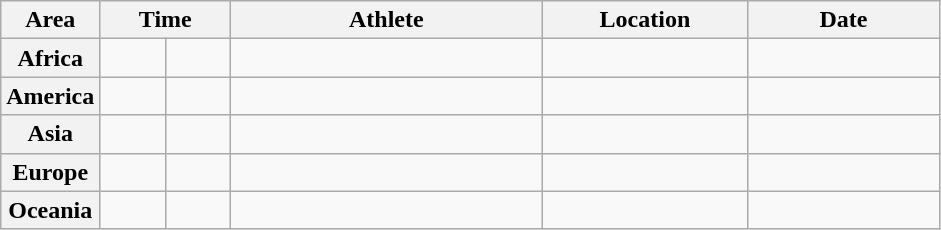<table class="wikitable">
<tr>
<th width="45">Area</th>
<th width="80" colspan="2">Time</th>
<th width="200">Athlete</th>
<th width="130">Location</th>
<th width="120">Date</th>
</tr>
<tr>
<th>Africa</th>
<td align="center"></td>
<td align="center"></td>
<td></td>
<td></td>
<td align="right"></td>
</tr>
<tr>
<th>America</th>
<td align="center"></td>
<td align="center"></td>
<td></td>
<td></td>
<td align="right"></td>
</tr>
<tr>
<th>Asia</th>
<td align="center"></td>
<td align="center"></td>
<td></td>
<td></td>
<td align="right"></td>
</tr>
<tr>
<th>Europe</th>
<td align="center"></td>
<td align="center"></td>
<td></td>
<td></td>
<td align="right"></td>
</tr>
<tr>
<th>Oceania</th>
<td align="center"></td>
<td align="center"></td>
<td></td>
<td></td>
<td align="right"></td>
</tr>
</table>
